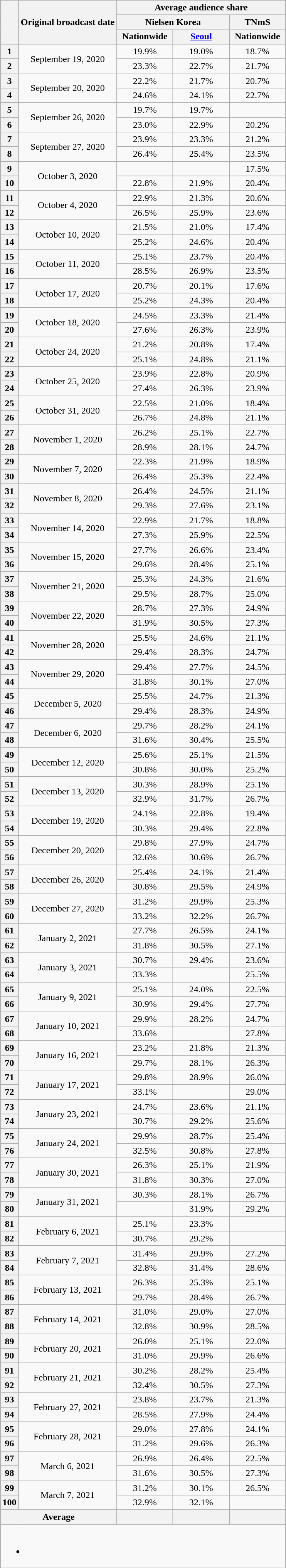<table class="wikitable" style="text-align:center; margin-left: auto; margin-right: auto; border: none;">
<tr>
</tr>
<tr>
<th rowspan="3"></th>
<th rowspan="3">Original broadcast date</th>
<th colspan="3">Average audience share</th>
</tr>
<tr>
<th colspan="2">Nielsen Korea</th>
<th colspan="1">TNmS</th>
</tr>
<tr>
<th width="90">Nationwide</th>
<th width="90"><a href='#'>Seoul</a></th>
<th width="90">Nationwide</th>
</tr>
<tr>
<th>1</th>
<td rowspan="2">September 19, 2020</td>
<td>19.9% </td>
<td>19.0% </td>
<td>18.7%</td>
</tr>
<tr>
<th>2</th>
<td>23.3% </td>
<td>22.7% </td>
<td>21.7%</td>
</tr>
<tr>
<th>3</th>
<td rowspan="2">September 20, 2020</td>
<td>22.2% </td>
<td>21.7% </td>
<td>20.7%</td>
</tr>
<tr>
<th>4</th>
<td>24.6% </td>
<td>24.1% </td>
<td>22.7%</td>
</tr>
<tr>
<th>5</th>
<td rowspan="2">September 26, 2020</td>
<td>19.7% </td>
<td>19.7% </td>
<td></td>
</tr>
<tr>
<th>6</th>
<td>23.0% </td>
<td>22.9% </td>
<td>20.2%</td>
</tr>
<tr>
<th>7</th>
<td rowspan="2">September 27, 2020</td>
<td>23.9% </td>
<td>23.3% </td>
<td>21.2%</td>
</tr>
<tr>
<th>8</th>
<td>26.4% </td>
<td>25.4% </td>
<td>23.5%</td>
</tr>
<tr>
<th>9</th>
<td rowspan="2">October 3, 2020</td>
<td> </td>
<td> </td>
<td>17.5%</td>
</tr>
<tr>
<th>10</th>
<td>22.8% </td>
<td>21.9% </td>
<td>20.4%</td>
</tr>
<tr>
<th>11</th>
<td rowspan="2">October 4, 2020</td>
<td>22.9% </td>
<td>21.3% </td>
<td>20.6%</td>
</tr>
<tr>
<th>12</th>
<td>26.5% </td>
<td>25.9% </td>
<td>23.6%</td>
</tr>
<tr>
<th>13</th>
<td rowspan="2">October 10, 2020</td>
<td>21.5% </td>
<td>21.0% </td>
<td>17.4%</td>
</tr>
<tr>
<th>14</th>
<td>25.2% </td>
<td>24.6% </td>
<td>20.4%</td>
</tr>
<tr>
<th>15</th>
<td rowspan="2">October 11, 2020</td>
<td>25.1% </td>
<td>23.7% </td>
<td>20.4%</td>
</tr>
<tr>
<th>16</th>
<td>28.5% </td>
<td>26.9% </td>
<td>23.5%</td>
</tr>
<tr>
<th>17</th>
<td rowspan="2">October 17, 2020</td>
<td>20.7% </td>
<td>20.1% </td>
<td>17.6%</td>
</tr>
<tr>
<th>18</th>
<td>25.2% </td>
<td>24.3% </td>
<td>20.4%</td>
</tr>
<tr>
<th>19</th>
<td rowspan="2">October 18, 2020</td>
<td>24.5% </td>
<td>23.3% </td>
<td>21.4%</td>
</tr>
<tr>
<th>20</th>
<td>27.6% </td>
<td>26.3% </td>
<td>23.9%</td>
</tr>
<tr>
<th>21</th>
<td rowspan="2">October 24, 2020</td>
<td>21.2% </td>
<td>20.8% </td>
<td>17.4%</td>
</tr>
<tr>
<th>22</th>
<td>25.1% </td>
<td>24.8% </td>
<td>21.1%</td>
</tr>
<tr>
<th>23</th>
<td rowspan="2">October 25, 2020</td>
<td>23.9% </td>
<td>22.8% </td>
<td>20.9%</td>
</tr>
<tr>
<th>24</th>
<td>27.4% </td>
<td>26.3% </td>
<td>23.9%</td>
</tr>
<tr>
<th>25</th>
<td rowspan="2">October 31, 2020</td>
<td>22.5% </td>
<td>21.0% </td>
<td>18.4%</td>
</tr>
<tr>
<th>26</th>
<td>26.7% </td>
<td>24.8% </td>
<td>21.1%</td>
</tr>
<tr>
<th>27</th>
<td rowspan="2">November 1, 2020</td>
<td>26.2% </td>
<td>25.1% </td>
<td>22.7%</td>
</tr>
<tr>
<th>28</th>
<td>28.9% </td>
<td>28.1% </td>
<td>24.7%</td>
</tr>
<tr>
<th>29</th>
<td rowspan="2">November 7, 2020</td>
<td>22.3% </td>
<td>21.9% </td>
<td>18.9%</td>
</tr>
<tr>
<th>30</th>
<td>26.4% </td>
<td>25.3% </td>
<td>22.4%</td>
</tr>
<tr>
<th>31</th>
<td rowspan="2">November 8, 2020</td>
<td>26.4% </td>
<td>24.5% </td>
<td>21.1%</td>
</tr>
<tr>
<th>32</th>
<td>29.3% </td>
<td>27.6% </td>
<td>23.1%</td>
</tr>
<tr>
<th>33</th>
<td rowspan="2">November 14, 2020</td>
<td>22.9% </td>
<td>21.7% </td>
<td>18.8%</td>
</tr>
<tr>
<th>34</th>
<td>27.3% </td>
<td>25.9% </td>
<td>22.5%</td>
</tr>
<tr>
<th>35</th>
<td rowspan="2">November 15, 2020</td>
<td>27.7% </td>
<td>26.6% </td>
<td>23.4%</td>
</tr>
<tr>
<th>36</th>
<td>29.6% </td>
<td>28.4% </td>
<td>25.1%</td>
</tr>
<tr>
<th>37</th>
<td rowspan="2">November 21, 2020</td>
<td>25.3% </td>
<td>24.3% </td>
<td>21.6%</td>
</tr>
<tr>
<th>38</th>
<td>29.5% </td>
<td>28.7% </td>
<td>25.0%</td>
</tr>
<tr>
<th>39</th>
<td rowspan="2">November 22, 2020</td>
<td>28.7% </td>
<td>27.3% </td>
<td>24.9%</td>
</tr>
<tr>
<th>40</th>
<td>31.9% </td>
<td>30.5% </td>
<td>27.3%</td>
</tr>
<tr>
<th>41</th>
<td rowspan="2">November 28, 2020</td>
<td>25.5% </td>
<td>24.6% </td>
<td>21.1%</td>
</tr>
<tr>
<th>42</th>
<td>29.4% </td>
<td>28.3% </td>
<td>24.7%</td>
</tr>
<tr>
<th>43</th>
<td rowspan="2">November 29, 2020</td>
<td>29.4% </td>
<td>27.7% </td>
<td>24.5%</td>
</tr>
<tr>
<th>44</th>
<td>31.8% </td>
<td>30.1% </td>
<td>27.0%</td>
</tr>
<tr>
<th>45</th>
<td rowspan="2">December 5, 2020</td>
<td>25.5% </td>
<td>24.7% </td>
<td>21.3%</td>
</tr>
<tr>
<th>46</th>
<td>29.4% </td>
<td>28.3% </td>
<td>24.9%</td>
</tr>
<tr>
<th>47</th>
<td rowspan="2">December 6, 2020</td>
<td>29.7% </td>
<td>28.2% </td>
<td>24.1%</td>
</tr>
<tr>
<th>48</th>
<td>31.6% </td>
<td>30.4% </td>
<td>25.5%</td>
</tr>
<tr>
<th>49</th>
<td rowspan="2">December 12, 2020</td>
<td>25.6% </td>
<td>25.1% </td>
<td>21.5%</td>
</tr>
<tr>
<th>50</th>
<td>30.8% </td>
<td>30.0% </td>
<td>25.2%</td>
</tr>
<tr>
<th>51</th>
<td rowspan="2">December 13, 2020</td>
<td>30.3% </td>
<td>28.9% </td>
<td>25.1%</td>
</tr>
<tr>
<th>52</th>
<td>32.9% </td>
<td>31.7% </td>
<td>26.7%</td>
</tr>
<tr>
<th>53</th>
<td rowspan="2">December 19, 2020</td>
<td>24.1% </td>
<td>22.8% </td>
<td>19.4%</td>
</tr>
<tr>
<th>54</th>
<td>30.3% </td>
<td>29.4% </td>
<td>22.8%</td>
</tr>
<tr>
<th>55</th>
<td rowspan="2">December 20, 2020</td>
<td>29.8% </td>
<td>27.9% </td>
<td>24.7%</td>
</tr>
<tr>
<th>56</th>
<td>32.6% </td>
<td>30.6% </td>
<td>26.7%</td>
</tr>
<tr>
<th>57</th>
<td rowspan="2">December 26, 2020</td>
<td>25.4% </td>
<td>24.1% </td>
<td>21.4%</td>
</tr>
<tr>
<th>58</th>
<td>30.8% </td>
<td>29.5% </td>
<td>24.9%</td>
</tr>
<tr>
<th>59</th>
<td rowspan="2">December 27, 2020</td>
<td>31.2% </td>
<td>29.9% </td>
<td>25.3%</td>
</tr>
<tr>
<th>60</th>
<td>33.2% </td>
<td>32.2% </td>
<td>26.7%</td>
</tr>
<tr>
<th>61</th>
<td rowspan="2">January 2, 2021</td>
<td>27.7% </td>
<td>26.5% </td>
<td>24.1%</td>
</tr>
<tr>
<th>62</th>
<td>31.8% </td>
<td>30.5% </td>
<td>27.1%</td>
</tr>
<tr>
<th>63</th>
<td rowspan="2">January 3, 2021</td>
<td>30.7% </td>
<td>29.4% </td>
<td>23.6%</td>
</tr>
<tr>
<th>64</th>
<td>33.3% </td>
<td> </td>
<td>25.5%</td>
</tr>
<tr>
<th>65</th>
<td rowspan="2">January 9, 2021</td>
<td>25.1% </td>
<td>24.0% </td>
<td>22.5%</td>
</tr>
<tr>
<th>66</th>
<td>30.9% </td>
<td>29.4% </td>
<td>27.7%</td>
</tr>
<tr>
<th>67</th>
<td rowspan="2">January 10, 2021</td>
<td>29.9% </td>
<td>28.2% </td>
<td>24.7%</td>
</tr>
<tr>
<th>68</th>
<td>33.6% </td>
<td> </td>
<td>27.8%</td>
</tr>
<tr>
<th>69</th>
<td rowspan="2">January 16, 2021</td>
<td>23.2% </td>
<td>21.8% </td>
<td>21.3%</td>
</tr>
<tr>
<th>70</th>
<td>29.7% </td>
<td>28.1% </td>
<td>26.3%</td>
</tr>
<tr>
<th>71</th>
<td rowspan="2">January 17, 2021</td>
<td>29.8% </td>
<td>28.9% </td>
<td>26.0%</td>
</tr>
<tr>
<th>72</th>
<td>33.1% </td>
<td> </td>
<td>29.0%</td>
</tr>
<tr>
<th>73</th>
<td rowspan="2">January 23, 2021</td>
<td>24.7% </td>
<td>23.6% </td>
<td>21.1%</td>
</tr>
<tr>
<th>74</th>
<td>30.7% </td>
<td>29.2% </td>
<td>25.6%</td>
</tr>
<tr>
<th>75</th>
<td rowspan="2">January 24, 2021</td>
<td>29.9% </td>
<td>28.7% </td>
<td>25.4%</td>
</tr>
<tr>
<th>76</th>
<td>32.5% </td>
<td>30.8% </td>
<td>27.8%</td>
</tr>
<tr>
<th>77</th>
<td rowspan="2">January 30, 2021</td>
<td>26.3% </td>
<td>25.1% </td>
<td>21.9%</td>
</tr>
<tr>
<th>78</th>
<td>31.8% </td>
<td>30.3% </td>
<td>27.0%</td>
</tr>
<tr>
<th>79</th>
<td rowspan="2">January 31, 2021</td>
<td>30.3% </td>
<td>28.1% </td>
<td>26.7%</td>
</tr>
<tr>
<th>80</th>
<td> </td>
<td>31.9% </td>
<td>29.2%</td>
</tr>
<tr>
<th>81</th>
<td rowspan="2">February 6, 2021</td>
<td>25.1% </td>
<td>23.3% </td>
<td></td>
</tr>
<tr>
<th>82</th>
<td>30.7% </td>
<td>29.2% </td>
<td></td>
</tr>
<tr>
<th>83</th>
<td rowspan="2">February 7, 2021</td>
<td>31.4% </td>
<td>29.9% </td>
<td>27.2%</td>
</tr>
<tr>
<th>84</th>
<td>32.8% </td>
<td>31.4% </td>
<td>28.6%</td>
</tr>
<tr>
<th>85</th>
<td rowspan="2">February 13, 2021</td>
<td>26.3% </td>
<td>25.3% </td>
<td>25.1%</td>
</tr>
<tr>
<th>86</th>
<td>29.7% </td>
<td>28.4% </td>
<td>26.7%</td>
</tr>
<tr>
<th>87</th>
<td rowspan="2">February 14, 2021</td>
<td>31.0% </td>
<td>29.0% </td>
<td>27.0%</td>
</tr>
<tr>
<th>88</th>
<td>32.8% </td>
<td>30.9% </td>
<td>28.5%</td>
</tr>
<tr>
<th>89</th>
<td rowspan="2">February 20, 2021</td>
<td>26.0% </td>
<td>25.1% </td>
<td>22.0% </td>
</tr>
<tr>
<th>90</th>
<td>31.0% </td>
<td>29.9% </td>
<td>26.6% </td>
</tr>
<tr>
<th>91</th>
<td rowspan="2">February 21, 2021</td>
<td>30.2% </td>
<td>28.2% </td>
<td>25.4% </td>
</tr>
<tr>
<th>92</th>
<td>32.4% </td>
<td>30.5% </td>
<td>27.3% </td>
</tr>
<tr>
<th>93</th>
<td rowspan="2">February 27, 2021</td>
<td>23.8% </td>
<td>23.7% </td>
<td>21.3% </td>
</tr>
<tr>
<th>94</th>
<td>28.5% </td>
<td>27.9% </td>
<td>24.4% </td>
</tr>
<tr>
<th>95</th>
<td rowspan="2">February 28, 2021</td>
<td>29.0% </td>
<td>27.8% </td>
<td>24.1% </td>
</tr>
<tr>
<th>96</th>
<td>31.2% </td>
<td>29.6% </td>
<td>26.3% </td>
</tr>
<tr>
<th>97</th>
<td rowspan="2">March 6, 2021</td>
<td>26.9% </td>
<td>26.4% </td>
<td>22.5% </td>
</tr>
<tr>
<th>98</th>
<td>31.6% </td>
<td>30.5% </td>
<td>27.3% </td>
</tr>
<tr>
<th>99</th>
<td rowspan="2">March 7, 2021</td>
<td>31.2% </td>
<td>30.1% </td>
<td>26.5% </td>
</tr>
<tr>
<th>100</th>
<td>32.9% </td>
<td>32.1% </td>
<td> </td>
</tr>
<tr>
<th colspan="2">Average</th>
<th></th>
<th></th>
<th></th>
</tr>
<tr>
<td colspan="5"><br><ul><li></li></ul></td>
</tr>
</table>
